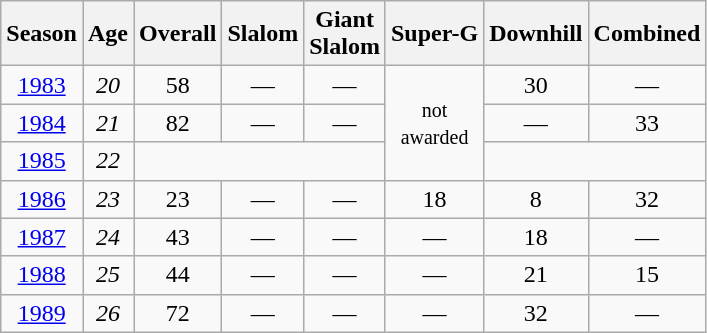<table class=wikitable style="text-align:center">
<tr>
<th>Season</th>
<th>Age</th>
<th>Overall</th>
<th>Slalom</th>
<th>Giant<br>Slalom</th>
<th>Super-G</th>
<th>Downhill</th>
<th>Combined</th>
</tr>
<tr>
<td><a href='#'>1983</a></td>
<td><em>20</em></td>
<td>58</td>
<td>—</td>
<td>—</td>
<td rowspan=3><small>not<br>awarded</small></td>
<td>30</td>
<td>—</td>
</tr>
<tr>
<td><a href='#'>1984</a></td>
<td><em>21</em></td>
<td>82</td>
<td>—</td>
<td>—</td>
<td>—</td>
<td>33</td>
</tr>
<tr>
<td><a href='#'>1985</a></td>
<td><em>22</em></td>
<td colspan=3></td>
<td colspan=2></td>
</tr>
<tr>
<td><a href='#'>1986</a></td>
<td><em>23</em></td>
<td>23</td>
<td>—</td>
<td>—</td>
<td>18</td>
<td>8</td>
<td>32</td>
</tr>
<tr>
<td><a href='#'>1987</a></td>
<td><em>24</em></td>
<td>43</td>
<td>—</td>
<td>—</td>
<td>—</td>
<td>18</td>
<td>—</td>
</tr>
<tr>
<td><a href='#'>1988</a></td>
<td><em>25</em></td>
<td>44</td>
<td>—</td>
<td>—</td>
<td>—</td>
<td>21</td>
<td>15</td>
</tr>
<tr>
<td><a href='#'>1989</a></td>
<td><em>26</em></td>
<td>72</td>
<td>—</td>
<td>—</td>
<td>—</td>
<td>32</td>
<td>—</td>
</tr>
</table>
